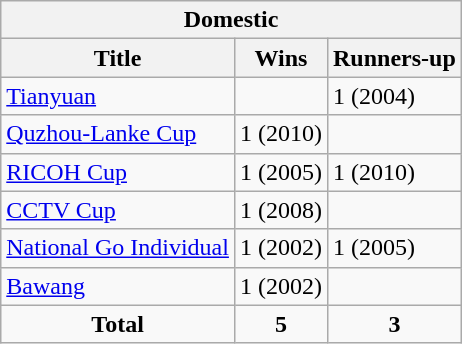<table class="wikitable">
<tr>
<th colspan=3>Domestic</th>
</tr>
<tr>
<th>Title</th>
<th>Wins</th>
<th>Runners-up</th>
</tr>
<tr>
<td><a href='#'>Tianyuan</a></td>
<td></td>
<td>1 (2004)</td>
</tr>
<tr>
<td><a href='#'>Quzhou-Lanke Cup</a></td>
<td>1 (2010)</td>
<td></td>
</tr>
<tr>
<td><a href='#'>RICOH Cup</a></td>
<td>1 (2005)</td>
<td>1 (2010)</td>
</tr>
<tr>
<td><a href='#'>CCTV Cup</a></td>
<td>1 (2008)</td>
<td></td>
</tr>
<tr>
<td><a href='#'>National Go Individual</a></td>
<td>1 (2002)</td>
<td>1 (2005)</td>
</tr>
<tr>
<td><a href='#'>Bawang</a></td>
<td>1 (2002)</td>
<td></td>
</tr>
<tr align="center">
<td><strong>Total</strong></td>
<td><strong>5</strong></td>
<td><strong>3</strong></td>
</tr>
</table>
